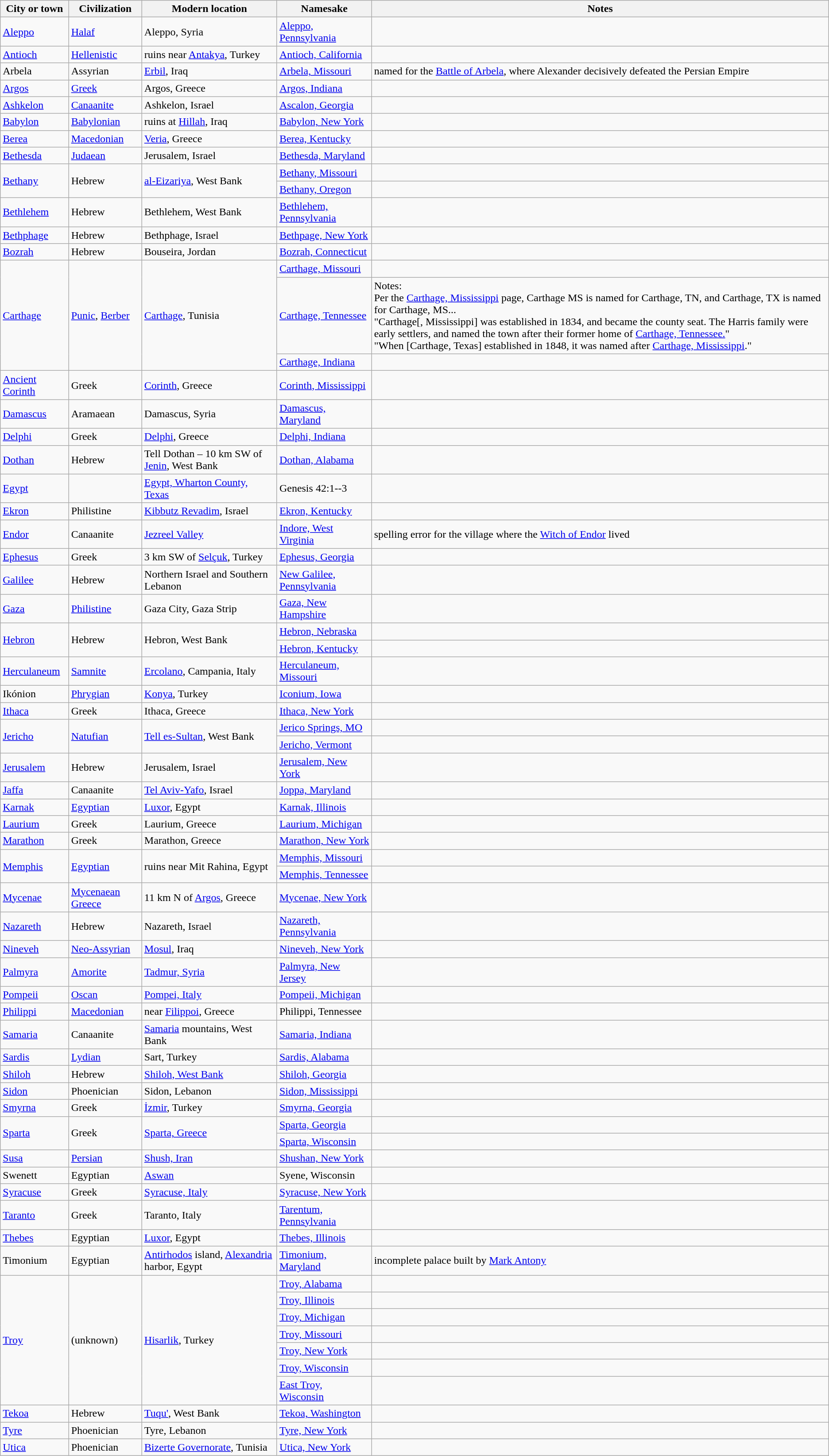<table class="wikitable">
<tr>
<th>City or town</th>
<th>Civilization</th>
<th>Modern location</th>
<th>Namesake</th>
<th>Notes</th>
</tr>
<tr>
<td><a href='#'>Aleppo</a></td>
<td><a href='#'>Halaf</a></td>
<td>Aleppo, Syria</td>
<td><a href='#'>Aleppo, Pennsylvania</a></td>
<td></td>
</tr>
<tr>
<td><a href='#'>Antioch</a></td>
<td><a href='#'>Hellenistic</a></td>
<td>ruins near <a href='#'>Antakya</a>, Turkey</td>
<td><a href='#'>Antioch, California</a></td>
<td></td>
</tr>
<tr>
<td>Arbela</td>
<td>Assyrian</td>
<td><a href='#'>Erbil</a>, Iraq</td>
<td><a href='#'>Arbela, Missouri</a></td>
<td>named for the <a href='#'>Battle of Arbela</a>, where Alexander decisively defeated the Persian Empire</td>
</tr>
<tr>
<td><a href='#'>Argos</a></td>
<td><a href='#'>Greek</a></td>
<td>Argos, Greece</td>
<td><a href='#'>Argos, Indiana</a></td>
<td></td>
</tr>
<tr>
<td><a href='#'>Ashkelon</a></td>
<td><a href='#'>Canaanite</a></td>
<td>Ashkelon, Israel</td>
<td><a href='#'>Ascalon, Georgia</a></td>
<td></td>
</tr>
<tr>
<td><a href='#'>Babylon</a></td>
<td><a href='#'>Babylonian</a></td>
<td>ruins at <a href='#'>Hillah</a>, Iraq</td>
<td><a href='#'>Babylon, New York</a></td>
<td></td>
</tr>
<tr>
<td><a href='#'>Berea</a></td>
<td><a href='#'>Macedonian</a></td>
<td><a href='#'>Veria</a>, Greece</td>
<td><a href='#'>Berea, Kentucky</a></td>
<td></td>
</tr>
<tr>
<td><a href='#'>Bethesda</a></td>
<td><a href='#'>Judaean</a></td>
<td>Jerusalem, Israel</td>
<td><a href='#'>Bethesda, Maryland</a></td>
<td></td>
</tr>
<tr>
<td rowspan =2><a href='#'>Bethany</a></td>
<td rowspan = 2>Hebrew</td>
<td rowspan = 2><a href='#'>al-Eizariya</a>, West Bank</td>
<td><a href='#'>Bethany, Missouri</a></td>
<td></td>
</tr>
<tr>
<td><a href='#'>Bethany, Oregon</a></td>
<td></td>
</tr>
<tr>
<td><a href='#'>Bethlehem</a></td>
<td>Hebrew</td>
<td>Bethlehem, West Bank</td>
<td><a href='#'>Bethlehem, Pennsylvania</a></td>
<td></td>
</tr>
<tr>
<td><a href='#'>Bethphage</a></td>
<td>Hebrew</td>
<td>Bethphage, Israel</td>
<td><a href='#'>Bethpage, New York</a></td>
<td></td>
</tr>
<tr>
<td><a href='#'>Bozrah</a></td>
<td>Hebrew</td>
<td>Bouseira, Jordan</td>
<td><a href='#'>Bozrah, Connecticut</a></td>
<td> </td>
</tr>
<tr>
<td rowspan = 3><a href='#'>Carthage</a></td>
<td rowspan = 3><a href='#'>Punic</a>, <a href='#'>Berber</a></td>
<td rowspan = 3><a href='#'>Carthage</a>, Tunisia</td>
<td><a href='#'>Carthage, Missouri</a></td>
<td></td>
</tr>
<tr>
<td><a href='#'>Carthage, Tennessee</a></td>
<td>Notes:<br>Per the <a href='#'>Carthage, Mississippi</a> page, Carthage MS is named for Carthage, TN, and Carthage, TX is named for Carthage, MS...<br>"Carthage[, Mississippi] was established in 1834, and became the county seat. The Harris family were early settlers, and named the town after their former home of <a href='#'>Carthage, Tennessee.</a>"<br>"When [Carthage, Texas] established in 1848, it was named after <a href='#'>Carthage, Mississippi</a>."<br></td>
</tr>
<tr>
<td><a href='#'>Carthage, Indiana</a></td>
<td></td>
</tr>
<tr>
<td><a href='#'>Ancient Corinth</a></td>
<td>Greek</td>
<td><a href='#'>Corinth</a>, Greece</td>
<td><a href='#'>Corinth, Mississippi</a></td>
<td></td>
</tr>
<tr>
<td><a href='#'>Damascus</a></td>
<td>Aramaean</td>
<td>Damascus, Syria</td>
<td><a href='#'>Damascus, Maryland</a></td>
<td></td>
</tr>
<tr>
<td><a href='#'>Delphi</a></td>
<td>Greek</td>
<td><a href='#'>Delphi</a>, Greece</td>
<td><a href='#'>Delphi, Indiana</a></td>
<td></td>
</tr>
<tr>
<td><a href='#'>Dothan</a></td>
<td>Hebrew</td>
<td>Tell Dothan – 10 km SW of <a href='#'>Jenin</a>, West Bank</td>
<td><a href='#'>Dothan, Alabama</a></td>
<td> </td>
</tr>
<tr>
<td><a href='#'>Egypt</a></td>
<td> </td>
<td><a href='#'>Egypt, Wharton County, Texas</a></td>
<td>Genesis 42:1--3</td>
<td> </td>
</tr>
<tr>
<td><a href='#'>Ekron</a></td>
<td>Philistine</td>
<td><a href='#'>Kibbutz Revadim</a>, Israel</td>
<td><a href='#'>Ekron, Kentucky</a></td>
<td></td>
</tr>
<tr>
<td><a href='#'>Endor</a></td>
<td>Canaanite</td>
<td><a href='#'>Jezreel Valley</a></td>
<td><a href='#'>Indore, West Virginia</a></td>
<td>spelling error for the village where the <a href='#'>Witch of Endor</a> lived</td>
</tr>
<tr>
<td><a href='#'>Ephesus</a></td>
<td>Greek</td>
<td>3 km SW of <a href='#'>Selçuk</a>, Turkey</td>
<td><a href='#'>Ephesus, Georgia</a></td>
<td></td>
</tr>
<tr>
<td><a href='#'>Galilee</a></td>
<td>Hebrew</td>
<td>Northern Israel and Southern Lebanon</td>
<td><a href='#'>New Galilee, Pennsylvania</a></td>
<td></td>
</tr>
<tr>
<td><a href='#'>Gaza</a></td>
<td><a href='#'>Philistine</a></td>
<td>Gaza City, Gaza Strip</td>
<td><a href='#'>Gaza, New Hampshire</a></td>
<td></td>
</tr>
<tr>
<td rowspan =2><a href='#'>Hebron</a></td>
<td rowspan = 2>Hebrew</td>
<td rowspan = 2>Hebron, West Bank</td>
<td><a href='#'>Hebron, Nebraska</a></td>
<td></td>
</tr>
<tr>
<td><a href='#'>Hebron, Kentucky</a></td>
<td></td>
</tr>
<tr>
<td><a href='#'>Herculaneum</a></td>
<td><a href='#'>Samnite</a></td>
<td><a href='#'>Ercolano</a>, Campania, Italy</td>
<td><a href='#'>Herculaneum, Missouri</a></td>
<td></td>
</tr>
<tr>
<td>Ikónion</td>
<td><a href='#'>Phrygian</a></td>
<td><a href='#'>Konya</a>, Turkey</td>
<td><a href='#'>Iconium, Iowa</a></td>
<td></td>
</tr>
<tr>
<td><a href='#'>Ithaca</a></td>
<td>Greek</td>
<td>Ithaca, Greece</td>
<td><a href='#'>Ithaca, New York</a></td>
<td></td>
</tr>
<tr>
<td rowspan =2><a href='#'>Jericho</a></td>
<td rowspan = 2><a href='#'>Natufian</a></td>
<td rowspan = 2><a href='#'>Tell es-Sultan</a>, West Bank</td>
<td><a href='#'>Jerico Springs, MO</a></td>
<td></td>
</tr>
<tr>
<td><a href='#'>Jericho, Vermont</a></td>
<td></td>
</tr>
<tr>
<td><a href='#'>Jerusalem</a></td>
<td>Hebrew</td>
<td>Jerusalem, Israel</td>
<td><a href='#'>Jerusalem, New York</a></td>
<td></td>
</tr>
<tr>
<td><a href='#'>Jaffa</a></td>
<td>Canaanite</td>
<td><a href='#'>Tel Aviv-Yafo</a>, Israel</td>
<td><a href='#'>Joppa, Maryland</a></td>
<td></td>
</tr>
<tr>
<td><a href='#'>Karnak</a></td>
<td><a href='#'>Egyptian</a></td>
<td><a href='#'>Luxor</a>, Egypt</td>
<td><a href='#'>Karnak, Illinois</a></td>
<td></td>
</tr>
<tr>
<td><a href='#'>Laurium</a></td>
<td>Greek</td>
<td>Laurium, Greece</td>
<td><a href='#'>Laurium, Michigan</a></td>
<td></td>
</tr>
<tr>
<td><a href='#'>Marathon</a></td>
<td>Greek</td>
<td>Marathon, Greece</td>
<td><a href='#'>Marathon, New York</a></td>
<td></td>
</tr>
<tr>
<td rowspan =2><a href='#'>Memphis</a></td>
<td rowspan = 2><a href='#'>Egyptian</a></td>
<td rowspan = 2>ruins near Mit Rahina, Egypt</td>
<td><a href='#'>Memphis, Missouri</a></td>
<td> </td>
</tr>
<tr>
<td><a href='#'>Memphis, Tennessee</a></td>
<td></td>
</tr>
<tr>
<td><a href='#'>Mycenae</a></td>
<td><a href='#'>Mycenaean Greece</a></td>
<td>11 km N of <a href='#'>Argos</a>, Greece</td>
<td><a href='#'>Mycenae, New York</a></td>
<td> </td>
</tr>
<tr>
<td><a href='#'>Nazareth</a></td>
<td>Hebrew</td>
<td>Nazareth, Israel</td>
<td><a href='#'>Nazareth, Pennsylvania</a></td>
<td></td>
</tr>
<tr>
<td><a href='#'>Nineveh</a></td>
<td><a href='#'>Neo-Assyrian</a></td>
<td><a href='#'>Mosul</a>, Iraq</td>
<td><a href='#'>Nineveh, New York</a></td>
<td></td>
</tr>
<tr>
<td><a href='#'>Palmyra</a></td>
<td><a href='#'>Amorite</a></td>
<td><a href='#'>Tadmur, Syria</a></td>
<td><a href='#'>Palmyra, New Jersey</a></td>
<td></td>
</tr>
<tr>
<td><a href='#'>Pompeii</a></td>
<td><a href='#'>Oscan</a></td>
<td><a href='#'>Pompei, Italy</a></td>
<td><a href='#'>Pompeii, Michigan</a></td>
<td> </td>
</tr>
<tr>
<td><a href='#'>Philippi</a></td>
<td><a href='#'>Macedonian</a></td>
<td>near <a href='#'>Filippoi</a>, Greece</td>
<td>Philippi, Tennessee</td>
<td></td>
</tr>
<tr>
<td><a href='#'>Samaria</a></td>
<td>Canaanite</td>
<td><a href='#'>Samaria</a> mountains, West Bank</td>
<td><a href='#'>Samaria, Indiana</a></td>
<td></td>
</tr>
<tr>
<td><a href='#'>Sardis</a></td>
<td><a href='#'>Lydian</a></td>
<td>Sart, Turkey</td>
<td><a href='#'>Sardis, Alabama</a></td>
<td></td>
</tr>
<tr>
<td><a href='#'>Shiloh</a></td>
<td>Hebrew</td>
<td><a href='#'>Shiloh, West Bank</a></td>
<td><a href='#'>Shiloh, Georgia</a></td>
<td></td>
</tr>
<tr>
<td><a href='#'>Sidon</a></td>
<td>Phoenician</td>
<td>Sidon, Lebanon</td>
<td><a href='#'>Sidon, Mississippi</a></td>
<td></td>
</tr>
<tr>
<td><a href='#'>Smyrna</a></td>
<td>Greek</td>
<td><a href='#'>İzmir</a>, Turkey</td>
<td><a href='#'>Smyrna, Georgia</a></td>
<td></td>
</tr>
<tr>
<td rowspan="2"><a href='#'>Sparta</a></td>
<td rowspan="2">Greek</td>
<td rowspan="2"><a href='#'>Sparta, Greece</a></td>
<td><a href='#'>Sparta, Georgia</a></td>
<td></td>
</tr>
<tr>
<td><a href='#'>Sparta, Wisconsin</a></td>
<td></td>
</tr>
<tr>
<td><a href='#'>Susa</a></td>
<td><a href='#'>Persian</a></td>
<td><a href='#'>Shush, Iran</a></td>
<td><a href='#'>Shushan, New York</a></td>
<td></td>
</tr>
<tr>
<td>Swenett</td>
<td>Egyptian</td>
<td><a href='#'>Aswan</a></td>
<td>Syene, Wisconsin</td>
<td></td>
</tr>
<tr>
<td><a href='#'>Syracuse</a></td>
<td>Greek</td>
<td><a href='#'>Syracuse, Italy</a></td>
<td><a href='#'>Syracuse, New York</a></td>
<td></td>
</tr>
<tr>
<td><a href='#'>Taranto</a></td>
<td>Greek</td>
<td>Taranto, Italy</td>
<td><a href='#'>Tarentum, Pennsylvania</a></td>
<td></td>
</tr>
<tr>
<td><a href='#'>Thebes</a></td>
<td>Egyptian</td>
<td><a href='#'>Luxor</a>, Egypt</td>
<td><a href='#'>Thebes, Illinois</a></td>
<td></td>
</tr>
<tr>
<td>Timonium</td>
<td>Egyptian</td>
<td><a href='#'>Antirhodos</a> island, <a href='#'>Alexandria</a> harbor, Egypt</td>
<td><a href='#'>Timonium, Maryland</a></td>
<td>incomplete palace built by <a href='#'>Mark Antony</a></td>
</tr>
<tr>
<td rowspan="7"><a href='#'>Troy</a></td>
<td rowspan="7">(unknown)</td>
<td rowspan="7"><a href='#'>Hisarlik</a>, Turkey</td>
<td><a href='#'>Troy, Alabama</a></td>
<td></td>
</tr>
<tr>
<td><a href='#'>Troy, Illinois</a></td>
<td></td>
</tr>
<tr>
<td><a href='#'>Troy, Michigan</a></td>
<td></td>
</tr>
<tr>
<td><a href='#'>Troy, Missouri</a></td>
<td></td>
</tr>
<tr>
<td><a href='#'>Troy, New York</a></td>
<td></td>
</tr>
<tr>
<td><a href='#'>Troy, Wisconsin</a></td>
<td></td>
</tr>
<tr>
<td><a href='#'>East Troy, Wisconsin</a></td>
<td></td>
</tr>
<tr>
<td><a href='#'>Tekoa</a></td>
<td>Hebrew</td>
<td><a href='#'>Tuqu'</a>, West Bank</td>
<td><a href='#'>Tekoa, Washington</a></td>
<td></td>
</tr>
<tr>
<td><a href='#'>Tyre</a></td>
<td>Phoenician</td>
<td>Tyre, Lebanon</td>
<td><a href='#'>Tyre, New York</a></td>
<td></td>
</tr>
<tr>
<td><a href='#'>Utica</a></td>
<td>Phoenician</td>
<td><a href='#'>Bizerte Governorate</a>, Tunisia</td>
<td><a href='#'>Utica, New York</a></td>
<td></td>
</tr>
</table>
